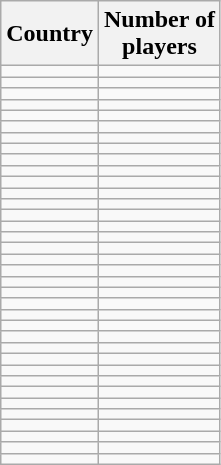<table class="wikitable sortable" style="text-align:center;">
<tr>
<th>Country</th>
<th>Number of<br>players</th>
</tr>
<tr>
<td align=left></td>
<td></td>
</tr>
<tr>
<td align=left></td>
<td></td>
</tr>
<tr>
<td align=left></td>
<td></td>
</tr>
<tr>
<td align=left></td>
<td></td>
</tr>
<tr>
<td align=left></td>
<td></td>
</tr>
<tr>
<td align=left></td>
<td></td>
</tr>
<tr>
<td align=left></td>
<td></td>
</tr>
<tr>
<td align=left></td>
<td></td>
</tr>
<tr>
<td align=left></td>
<td></td>
</tr>
<tr>
<td align=left></td>
<td></td>
</tr>
<tr>
<td align=left></td>
<td></td>
</tr>
<tr>
<td align=left></td>
<td></td>
</tr>
<tr>
<td align=left></td>
<td></td>
</tr>
<tr>
<td align=left></td>
<td></td>
</tr>
<tr>
<td align=left></td>
<td></td>
</tr>
<tr>
<td align=left></td>
<td></td>
</tr>
<tr>
<td align=left></td>
<td></td>
</tr>
<tr>
<td align=left></td>
<td></td>
</tr>
<tr>
<td align=left></td>
<td></td>
</tr>
<tr>
<td align=left></td>
<td></td>
</tr>
<tr>
<td align=left></td>
<td></td>
</tr>
<tr>
<td align=left></td>
<td></td>
</tr>
<tr>
<td align=left></td>
<td></td>
</tr>
<tr>
<td align=left></td>
<td></td>
</tr>
<tr>
<td align=left></td>
<td></td>
</tr>
<tr>
<td align=left></td>
<td></td>
</tr>
<tr>
<td align=left></td>
<td></td>
</tr>
<tr>
<td align=left></td>
<td></td>
</tr>
<tr>
<td align=left></td>
<td></td>
</tr>
<tr>
<td align=left></td>
<td></td>
</tr>
<tr>
<td align=left></td>
<td></td>
</tr>
<tr>
<td align=left></td>
<td></td>
</tr>
<tr>
<td align=left></td>
<td></td>
</tr>
<tr>
<td align=left></td>
<td></td>
</tr>
<tr>
<td align=left></td>
<td></td>
</tr>
<tr>
<td align=left></td>
<td></td>
</tr>
</table>
